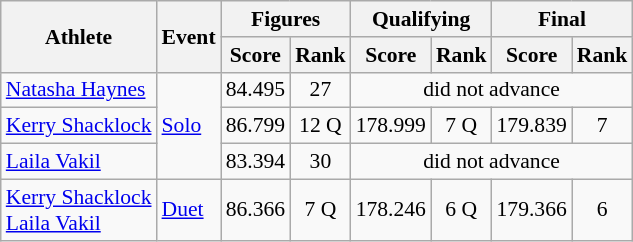<table class=wikitable style="font-size:90%">
<tr>
<th rowspan=2>Athlete</th>
<th rowspan=2>Event</th>
<th colspan=2>Figures</th>
<th colspan=2>Qualifying</th>
<th colspan=2>Final</th>
</tr>
<tr>
<th>Score</th>
<th>Rank</th>
<th>Score</th>
<th>Rank</th>
<th>Score</th>
<th>Rank</th>
</tr>
<tr style="text-align:center;">
<td style="text-align:left;"><a href='#'>Natasha Haynes</a></td>
<td style="text-align:left;" rowspan=3><a href='#'>Solo</a></td>
<td>84.495</td>
<td>27</td>
<td colspan=4>did not advance</td>
</tr>
<tr style="text-align:center;">
<td style="text-align:left;"><a href='#'>Kerry Shacklock</a></td>
<td>86.799</td>
<td>12 Q</td>
<td>178.999</td>
<td>7 Q</td>
<td>179.839</td>
<td>7</td>
</tr>
<tr style="text-align:center;">
<td style="text-align:left;"><a href='#'>Laila Vakil</a></td>
<td>83.394</td>
<td>30</td>
<td colspan=4>did not advance</td>
</tr>
<tr style="text-align:center;">
<td style="text-align:left;"><a href='#'>Kerry Shacklock</a><br><a href='#'>Laila Vakil</a></td>
<td style="text-align:left;"><a href='#'>Duet</a></td>
<td>86.366</td>
<td>7 Q</td>
<td>178.246</td>
<td>6 Q</td>
<td>179.366</td>
<td>6</td>
</tr>
</table>
